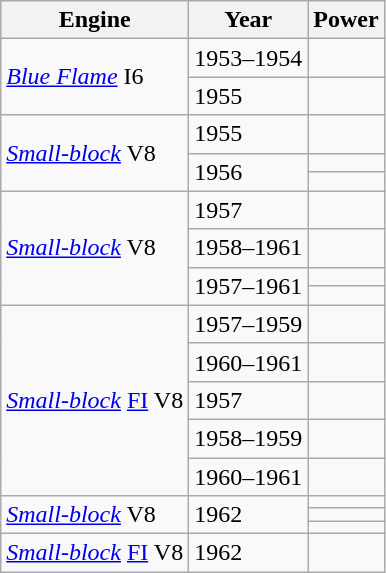<table class=wikitable>
<tr>
<th>Engine</th>
<th>Year</th>
<th>Power</th>
</tr>
<tr>
<td rowspan=2> <em><a href='#'>Blue Flame</a></em> I6</td>
<td>1953–1954</td>
<td></td>
</tr>
<tr>
<td>1955</td>
<td></td>
</tr>
<tr>
<td rowspan=3> <em><a href='#'>Small-block</a></em> V8</td>
<td>1955</td>
<td></td>
</tr>
<tr>
<td rowspan="2">1956</td>
<td></td>
</tr>
<tr>
<td></td>
</tr>
<tr>
<td rowspan=4> <em><a href='#'>Small-block</a></em> V8</td>
<td>1957</td>
<td></td>
</tr>
<tr>
<td>1958–1961</td>
<td></td>
</tr>
<tr>
<td rowspan="2">1957–1961</td>
<td></td>
</tr>
<tr>
<td></td>
</tr>
<tr>
<td rowspan=5> <em><a href='#'>Small-block</a></em> <a href='#'>FI</a> V8</td>
<td>1957–1959</td>
<td></td>
</tr>
<tr>
<td>1960–1961</td>
<td></td>
</tr>
<tr>
<td>1957</td>
<td></td>
</tr>
<tr>
<td>1958–1959</td>
<td></td>
</tr>
<tr>
<td>1960–1961</td>
<td></td>
</tr>
<tr>
<td rowspan=3> <em><a href='#'>Small-block</a></em> V8</td>
<td rowspan="3">1962</td>
<td></td>
</tr>
<tr>
<td></td>
</tr>
<tr>
<td></td>
</tr>
<tr>
<td> <em><a href='#'>Small-block</a></em> <a href='#'>FI</a> V8</td>
<td>1962</td>
<td></td>
</tr>
</table>
